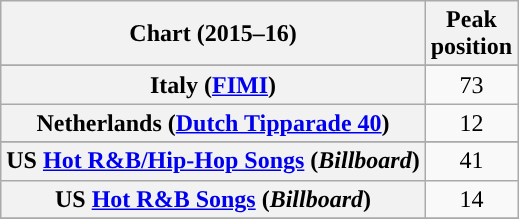<table class="wikitable sortable plainrowheaders" style="text-align:center">
<tr>
<th scope="col">Chart (2015–16)</th>
<th scope="col">Peak<br>position</th>
</tr>
<tr>
</tr>
<tr>
</tr>
<tr>
<th scope="row">Italy (<a href='#'>FIMI</a>)</th>
<td>73</td>
</tr>
<tr>
<th scope="row">Netherlands (<a href='#'>Dutch Tipparade 40</a>)</th>
<td>12</td>
</tr>
<tr>
</tr>
<tr>
</tr>
<tr>
</tr>
<tr>
</tr>
<tr>
</tr>
<tr>
</tr>
<tr>
<th scope="row">US <a href='#'>Hot R&B/Hip-Hop Songs</a> (<em>Billboard</em>)</th>
<td align="center">41</td>
</tr>
<tr>
<th scope="row">US <a href='#'>Hot R&B Songs</a> (<em>Billboard</em>)</th>
<td align="center">14</td>
</tr>
<tr>
</tr>
</table>
